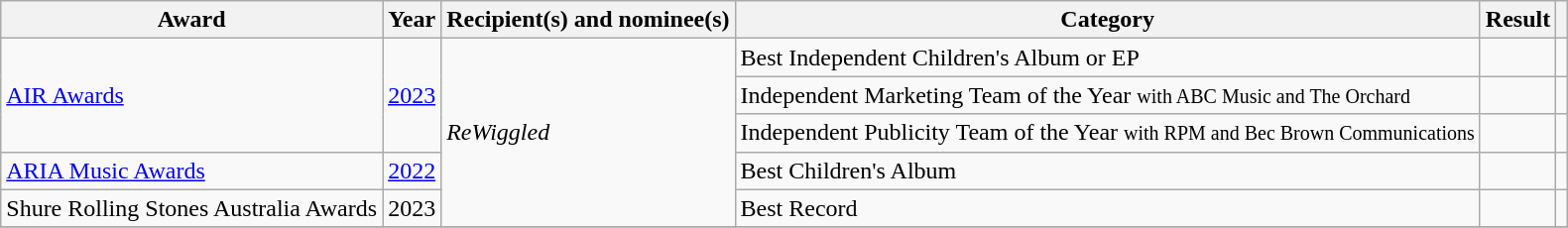<table class="wikitable">
<tr>
<th scope="col">Award</th>
<th scope="col">Year</th>
<th scope="col">Recipient(s) and nominee(s)</th>
<th scope="col">Category</th>
<th scope="col">Result</th>
<th scope="col" class="unsortable"></th>
</tr>
<tr>
<td rowspan="3" !scope="row"><a href='#'>AIR Awards</a></td>
<td rowspan="3"><a href='#'>2023</a></td>
<td rowspan="5"><em>ReWiggled</em></td>
<td>Best Independent Children's Album or EP</td>
<td></td>
<td></td>
</tr>
<tr>
<td>Independent Marketing Team of the Year <small>with ABC Music and The Orchard</small></td>
<td></td>
<td></td>
</tr>
<tr>
<td>Independent Publicity Team of the Year <small>with RPM and Bec Brown Communications</small></td>
<td></td>
<td></td>
</tr>
<tr>
<td !scope="row"><a href='#'>ARIA Music Awards</a></td>
<td><a href='#'>2022</a></td>
<td>Best Children's Album</td>
<td></td>
<td></td>
</tr>
<tr>
<td !scope="row">Shure Rolling Stones Australia Awards</td>
<td>2023</td>
<td>Best Record</td>
<td></td>
<td></td>
</tr>
<tr>
</tr>
</table>
